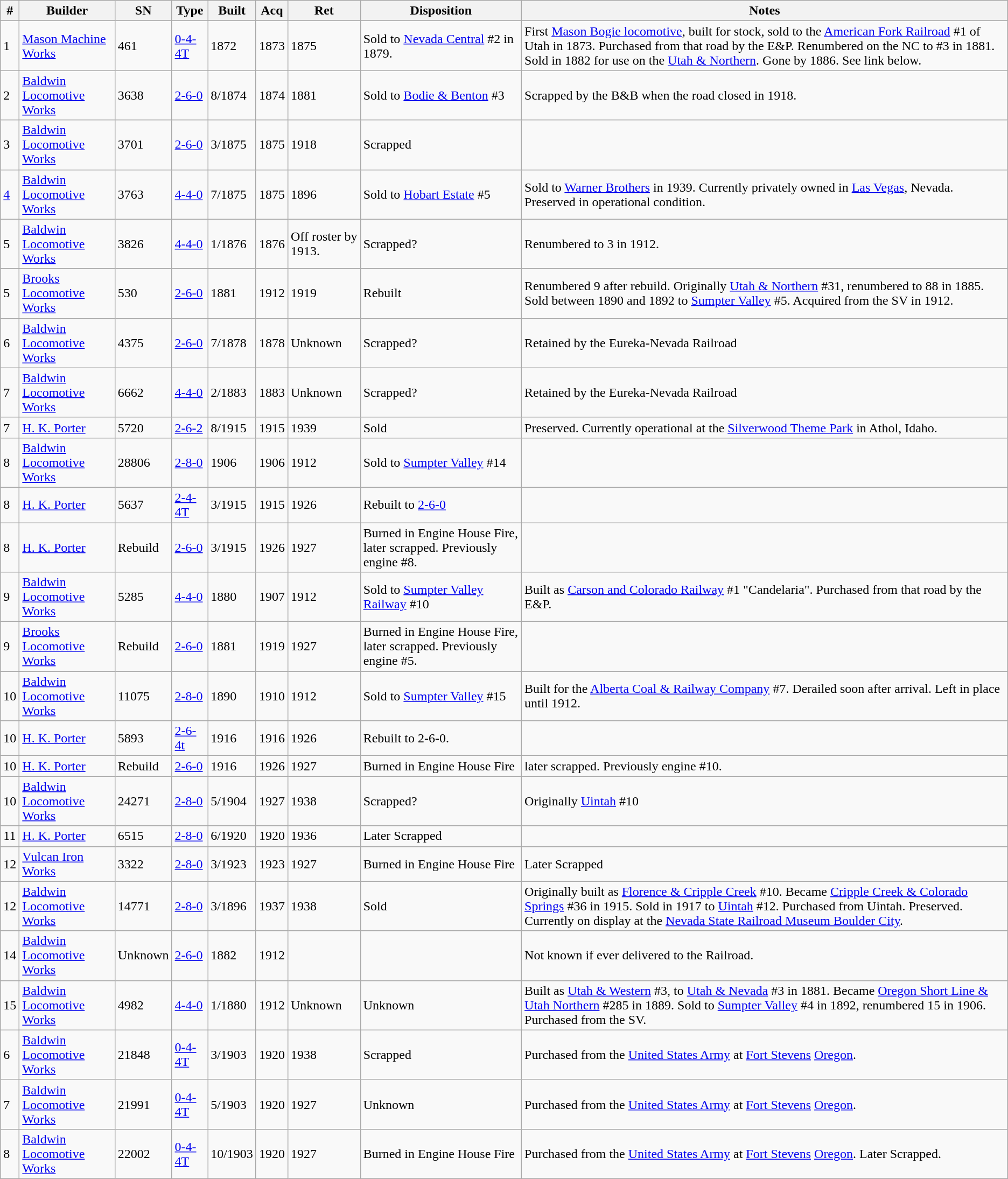<table class="wikitable">
<tr>
<th>#</th>
<th>Builder</th>
<th>SN</th>
<th>Type</th>
<th>Built</th>
<th>Acq</th>
<th>Ret</th>
<th>Disposition</th>
<th>Notes</th>
</tr>
<tr>
<td>1</td>
<td><a href='#'>Mason Machine Works</a></td>
<td>461</td>
<td><a href='#'>0-4-4T</a></td>
<td>1872</td>
<td>1873</td>
<td>1875</td>
<td>Sold to <a href='#'>Nevada Central</a> #2 in 1879.</td>
<td>First <a href='#'>Mason Bogie locomotive</a>, built for stock, sold to the <a href='#'>American Fork Railroad</a> #1 of Utah in 1873. Purchased from that road by the E&P. Renumbered on the NC to #3 in 1881. Sold in 1882 for use on the <a href='#'>Utah & Northern</a>. Gone by 1886. See link below.</td>
</tr>
<tr>
<td>2</td>
<td><a href='#'>Baldwin Locomotive Works</a></td>
<td>3638</td>
<td><a href='#'>2-6-0</a></td>
<td>8/1874</td>
<td>1874</td>
<td>1881</td>
<td>Sold to <a href='#'>Bodie & Benton</a> #3</td>
<td>Scrapped by the B&B when the road closed in 1918.</td>
</tr>
<tr>
<td>3</td>
<td><a href='#'>Baldwin Locomotive Works</a></td>
<td>3701</td>
<td><a href='#'>2-6-0</a></td>
<td>3/1875</td>
<td>1875</td>
<td>1918</td>
<td>Scrapped</td>
<td></td>
</tr>
<tr>
<td><a href='#'>4</a></td>
<td><a href='#'>Baldwin Locomotive Works</a></td>
<td>3763</td>
<td><a href='#'>4-4-0</a></td>
<td>7/1875</td>
<td>1875</td>
<td>1896</td>
<td>Sold to <a href='#'>Hobart Estate</a> #5</td>
<td>Sold to <a href='#'>Warner Brothers</a> in 1939. Currently privately owned in <a href='#'>Las Vegas</a>, Nevada. Preserved in operational condition.</td>
</tr>
<tr>
<td>5</td>
<td><a href='#'>Baldwin Locomotive Works</a></td>
<td>3826</td>
<td><a href='#'>4-4-0</a></td>
<td>1/1876</td>
<td>1876</td>
<td>Off roster by 1913.</td>
<td>Scrapped?</td>
<td>Renumbered to 3 in 1912.</td>
</tr>
<tr>
<td>5</td>
<td><a href='#'>Brooks Locomotive Works</a></td>
<td>530</td>
<td><a href='#'>2-6-0</a></td>
<td>1881</td>
<td>1912</td>
<td>1919</td>
<td>Rebuilt</td>
<td>Renumbered 9 after rebuild. Originally <a href='#'>Utah & Northern</a> #31, renumbered to 88 in 1885. Sold between 1890 and 1892 to <a href='#'>Sumpter Valley</a> #5. Acquired from the SV in 1912.</td>
</tr>
<tr>
<td>6</td>
<td><a href='#'>Baldwin Locomotive Works</a></td>
<td>4375</td>
<td><a href='#'>2-6-0</a></td>
<td>7/1878</td>
<td>1878</td>
<td>Unknown</td>
<td>Scrapped?</td>
<td>Retained by the Eureka-Nevada Railroad</td>
</tr>
<tr>
<td>7</td>
<td><a href='#'>Baldwin Locomotive Works</a></td>
<td>6662</td>
<td><a href='#'>4-4-0</a></td>
<td>2/1883</td>
<td>1883</td>
<td>Unknown</td>
<td>Scrapped?</td>
<td>Retained by the Eureka-Nevada Railroad</td>
</tr>
<tr>
<td>7</td>
<td><a href='#'>H. K. Porter</a></td>
<td>5720</td>
<td><a href='#'>2-6-2</a></td>
<td>8/1915</td>
<td>1915</td>
<td>1939</td>
<td>Sold</td>
<td>Preserved. Currently operational at the <a href='#'>Silverwood Theme Park</a> in Athol, Idaho.</td>
</tr>
<tr>
<td>8</td>
<td><a href='#'>Baldwin Locomotive Works</a></td>
<td>28806</td>
<td><a href='#'>2-8-0</a></td>
<td>1906</td>
<td>1906</td>
<td>1912</td>
<td>Sold to <a href='#'>Sumpter Valley</a> #14</td>
<td></td>
</tr>
<tr>
<td>8</td>
<td><a href='#'>H. K. Porter</a></td>
<td>5637</td>
<td><a href='#'>2-4-4T</a></td>
<td>3/1915</td>
<td>1915</td>
<td>1926</td>
<td>Rebuilt to <a href='#'>2-6-0</a></td>
<td></td>
</tr>
<tr>
<td>8</td>
<td><a href='#'>H. K. Porter</a></td>
<td>Rebuild</td>
<td><a href='#'>2-6-0</a></td>
<td>3/1915</td>
<td>1926</td>
<td>1927</td>
<td>Burned in Engine House Fire, later scrapped. Previously engine #8.</td>
</tr>
<tr>
<td>9</td>
<td><a href='#'>Baldwin Locomotive Works</a></td>
<td>5285</td>
<td><a href='#'>4-4-0</a></td>
<td>1880</td>
<td>1907</td>
<td>1912</td>
<td>Sold to <a href='#'>Sumpter Valley Railway</a> #10</td>
<td>Built as <a href='#'>Carson and Colorado Railway</a> #1 "Candelaria". Purchased from that road by the E&P.</td>
</tr>
<tr>
<td>9</td>
<td><a href='#'>Brooks Locomotive Works</a></td>
<td>Rebuild</td>
<td><a href='#'>2-6-0</a></td>
<td>1881</td>
<td>1919</td>
<td>1927</td>
<td>Burned in Engine House Fire, later scrapped. Previously engine #5.</td>
</tr>
<tr>
<td>10</td>
<td><a href='#'>Baldwin Locomotive Works</a></td>
<td>11075</td>
<td><a href='#'>2-8-0</a></td>
<td>1890</td>
<td>1910</td>
<td>1912</td>
<td>Sold to <a href='#'>Sumpter Valley</a> #15</td>
<td>Built for the <a href='#'>Alberta Coal & Railway Company</a> #7. Derailed soon after arrival. Left in place until 1912.</td>
</tr>
<tr>
<td>10</td>
<td><a href='#'>H. K. Porter</a></td>
<td>5893</td>
<td><a href='#'>2-6-4t</a></td>
<td>1916</td>
<td>1916</td>
<td>1926</td>
<td>Rebuilt to 2-6-0.</td>
<td></td>
</tr>
<tr>
<td>10</td>
<td><a href='#'>H. K. Porter</a></td>
<td>Rebuild</td>
<td><a href='#'>2-6-0</a></td>
<td>1916</td>
<td>1926</td>
<td>1927</td>
<td>Burned in Engine House Fire</td>
<td>later scrapped. Previously engine #10.</td>
</tr>
<tr>
<td>10</td>
<td><a href='#'>Baldwin Locomotive Works</a></td>
<td>24271</td>
<td><a href='#'>2-8-0</a></td>
<td>5/1904</td>
<td>1927</td>
<td>1938</td>
<td>Scrapped?</td>
<td>Originally <a href='#'>Uintah</a> #10</td>
</tr>
<tr>
<td>11</td>
<td><a href='#'>H. K. Porter</a></td>
<td>6515</td>
<td><a href='#'>2-8-0</a></td>
<td>6/1920</td>
<td>1920</td>
<td>1936</td>
<td>Later Scrapped</td>
<td></td>
</tr>
<tr>
<td>12</td>
<td><a href='#'>Vulcan Iron Works</a></td>
<td>3322</td>
<td><a href='#'>2-8-0</a></td>
<td>3/1923</td>
<td>1923</td>
<td>1927</td>
<td>Burned in Engine House Fire</td>
<td>Later Scrapped</td>
</tr>
<tr>
<td>12</td>
<td><a href='#'>Baldwin Locomotive Works</a></td>
<td>14771</td>
<td><a href='#'>2-8-0</a></td>
<td>3/1896</td>
<td>1937</td>
<td>1938</td>
<td>Sold</td>
<td>Originally built as <a href='#'>Florence & Cripple Creek</a> #10. Became <a href='#'>Cripple Creek & Colorado Springs</a> #36 in 1915. Sold in 1917 to <a href='#'>Uintah</a> #12. Purchased from Uintah. Preserved. Currently on display at the <a href='#'>Nevada State Railroad Museum Boulder City</a>.</td>
</tr>
<tr>
<td>14</td>
<td><a href='#'>Baldwin Locomotive Works</a></td>
<td>Unknown</td>
<td><a href='#'>2-6-0</a></td>
<td>1882</td>
<td>1912</td>
<td></td>
<td></td>
<td>Not known if ever delivered to the Railroad.</td>
</tr>
<tr>
<td>15</td>
<td><a href='#'>Baldwin Locomotive Works</a></td>
<td>4982</td>
<td><a href='#'>4-4-0</a></td>
<td>1/1880</td>
<td>1912</td>
<td>Unknown</td>
<td>Unknown</td>
<td>Built as <a href='#'>Utah & Western</a> #3, to <a href='#'>Utah & Nevada</a> #3 in 1881. Became <a href='#'>Oregon Short Line & Utah Northern</a> #285 in 1889. Sold to <a href='#'>Sumpter Valley</a> #4 in 1892, renumbered 15 in 1906. Purchased from the SV.</td>
</tr>
<tr>
<td>6</td>
<td><a href='#'>Baldwin Locomotive Works</a></td>
<td>21848</td>
<td><a href='#'>0-4-4T</a></td>
<td>3/1903</td>
<td>1920</td>
<td>1938</td>
<td>Scrapped</td>
<td>Purchased from the <a href='#'>United States Army</a> at <a href='#'>Fort Stevens</a> <a href='#'>Oregon</a>.</td>
</tr>
<tr>
<td>7</td>
<td><a href='#'>Baldwin Locomotive Works</a></td>
<td>21991</td>
<td><a href='#'>0-4-4T</a></td>
<td>5/1903</td>
<td>1920</td>
<td>1927</td>
<td>Unknown</td>
<td>Purchased from the <a href='#'>United States Army</a> at <a href='#'>Fort Stevens</a> <a href='#'>Oregon</a>.</td>
</tr>
<tr>
<td>8</td>
<td><a href='#'>Baldwin Locomotive Works</a></td>
<td>22002</td>
<td><a href='#'>0-4-4T</a></td>
<td>10/1903</td>
<td>1920</td>
<td>1927</td>
<td>Burned in Engine House Fire</td>
<td>Purchased from the <a href='#'>United States Army</a> at <a href='#'>Fort Stevens</a> <a href='#'>Oregon</a>. Later Scrapped.</td>
</tr>
</table>
